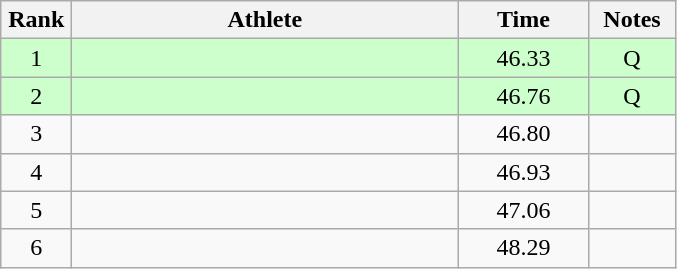<table class="wikitable" style="text-align:center">
<tr>
<th width=40>Rank</th>
<th width=250>Athlete</th>
<th width=80>Time</th>
<th width=50>Notes</th>
</tr>
<tr bgcolor=ccffcc>
<td>1</td>
<td align=left></td>
<td>46.33</td>
<td>Q</td>
</tr>
<tr bgcolor=ccffcc>
<td>2</td>
<td align=left></td>
<td>46.76</td>
<td>Q</td>
</tr>
<tr>
<td>3</td>
<td align=left></td>
<td>46.80</td>
<td></td>
</tr>
<tr>
<td>4</td>
<td align=left></td>
<td>46.93</td>
<td></td>
</tr>
<tr>
<td>5</td>
<td align=left></td>
<td>47.06</td>
<td></td>
</tr>
<tr>
<td>6</td>
<td align=left></td>
<td>48.29</td>
<td></td>
</tr>
</table>
